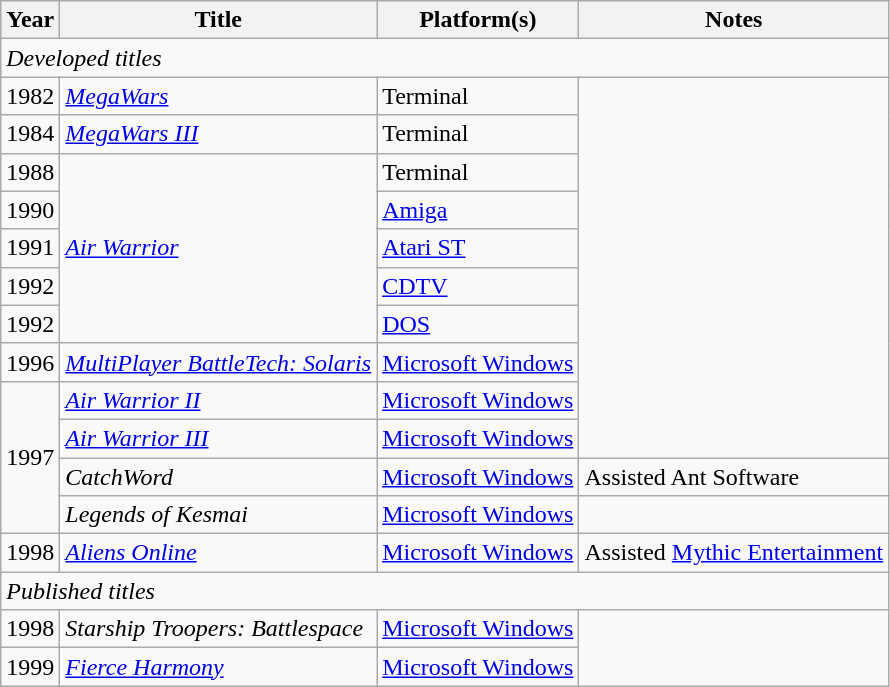<table class="wikitable sortable">
<tr>
<th>Year</th>
<th>Title</th>
<th>Platform(s)</th>
<th>Notes</th>
</tr>
<tr>
<td colspan="4"><em>Developed titles</em></td>
</tr>
<tr>
<td>1982</td>
<td><em><a href='#'>MegaWars</a></em></td>
<td>Terminal</td>
<td rowspan="10"></td>
</tr>
<tr>
<td>1984</td>
<td><em><a href='#'>MegaWars III</a></em></td>
<td>Terminal</td>
</tr>
<tr>
<td>1988</td>
<td rowspan="5"><em><a href='#'>Air Warrior</a></em></td>
<td>Terminal</td>
</tr>
<tr>
<td>1990</td>
<td><a href='#'>Amiga</a></td>
</tr>
<tr>
<td>1991</td>
<td><a href='#'>Atari ST</a></td>
</tr>
<tr>
<td>1992</td>
<td><a href='#'>CDTV</a></td>
</tr>
<tr>
<td>1992</td>
<td><a href='#'>DOS</a></td>
</tr>
<tr>
<td>1996</td>
<td><em><a href='#'>MultiPlayer BattleTech: Solaris</a></em></td>
<td><a href='#'>Microsoft Windows</a></td>
</tr>
<tr>
<td rowspan="4">1997</td>
<td><em><a href='#'>Air Warrior II</a></em></td>
<td><a href='#'>Microsoft Windows</a></td>
</tr>
<tr>
<td><em><a href='#'>Air Warrior III</a></em></td>
<td><a href='#'>Microsoft Windows</a></td>
</tr>
<tr>
<td><em>CatchWord</em></td>
<td><a href='#'>Microsoft Windows</a></td>
<td>Assisted Ant Software</td>
</tr>
<tr>
<td><em>Legends of Kesmai</em></td>
<td><a href='#'>Microsoft Windows</a></td>
<td></td>
</tr>
<tr>
<td>1998</td>
<td><em><a href='#'>Aliens Online</a></em></td>
<td><a href='#'>Microsoft Windows</a></td>
<td>Assisted <a href='#'>Mythic Entertainment</a></td>
</tr>
<tr>
<td colspan="4"><em>Published titles</em></td>
</tr>
<tr>
<td>1998</td>
<td><em>Starship Troopers: Battlespace</em></td>
<td><a href='#'>Microsoft Windows</a></td>
<td rowspan="2"></td>
</tr>
<tr>
<td>1999</td>
<td><em><a href='#'>Fierce Harmony</a></em></td>
<td><a href='#'>Microsoft Windows</a></td>
</tr>
</table>
